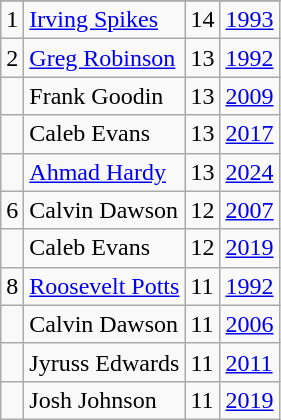<table class="wikitable">
<tr>
</tr>
<tr>
<td>1</td>
<td><a href='#'>Irving Spikes</a></td>
<td>14</td>
<td><a href='#'>1993</a></td>
</tr>
<tr>
<td>2</td>
<td><a href='#'>Greg Robinson</a></td>
<td>13</td>
<td><a href='#'>1992</a></td>
</tr>
<tr>
<td></td>
<td>Frank Goodin</td>
<td>13</td>
<td><a href='#'>2009</a></td>
</tr>
<tr>
<td></td>
<td>Caleb Evans</td>
<td>13</td>
<td><a href='#'>2017</a></td>
</tr>
<tr>
<td></td>
<td><a href='#'>Ahmad Hardy</a></td>
<td>13</td>
<td><a href='#'>2024</a></td>
</tr>
<tr>
<td>6</td>
<td>Calvin Dawson</td>
<td>12</td>
<td><a href='#'>2007</a></td>
</tr>
<tr>
<td></td>
<td>Caleb Evans</td>
<td>12</td>
<td><a href='#'>2019</a></td>
</tr>
<tr>
<td>8</td>
<td><a href='#'>Roosevelt Potts</a></td>
<td>11</td>
<td><a href='#'>1992</a></td>
</tr>
<tr>
<td></td>
<td>Calvin Dawson</td>
<td>11</td>
<td><a href='#'>2006</a></td>
</tr>
<tr>
<td></td>
<td>Jyruss Edwards</td>
<td>11</td>
<td><a href='#'>2011</a></td>
</tr>
<tr>
<td></td>
<td>Josh Johnson</td>
<td>11</td>
<td><a href='#'>2019</a></td>
</tr>
</table>
